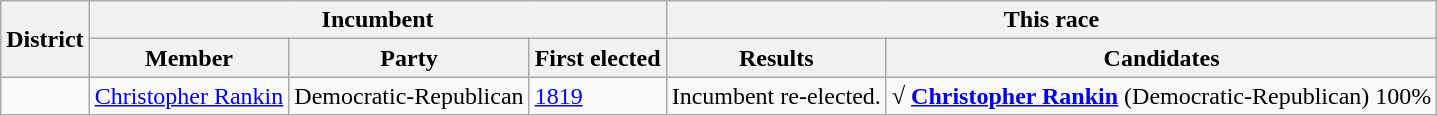<table class=wikitable>
<tr>
<th rowspan=2>District</th>
<th colspan=3>Incumbent</th>
<th colspan=2>This race</th>
</tr>
<tr>
<th>Member</th>
<th>Party</th>
<th>First elected</th>
<th>Results</th>
<th>Candidates</th>
</tr>
<tr>
<td></td>
<td><a href='#'>Christopher Rankin</a></td>
<td>Democratic-Republican</td>
<td><a href='#'>1819</a></td>
<td>Incumbent re-elected.</td>
<td nowrap><strong>√ <a href='#'>Christopher Rankin</a></strong> (Democratic-Republican) 100%</td>
</tr>
</table>
